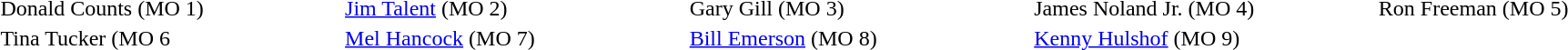<table width="100%">
<tr>
<td width="20%">Donald Counts (MO 1)</td>
<td width="20%"><a href='#'>Jim Talent</a> (MO 2)</td>
<td width="20%">Gary Gill (MO 3)</td>
<td width="20%">James Noland Jr. (MO 4)</td>
<td width="20%">Ron Freeman (MO 5)</td>
</tr>
<tr>
<td>Tina Tucker (MO 6</td>
<td><a href='#'>Mel Hancock</a> (MO 7)</td>
<td><a href='#'>Bill Emerson</a> (MO 8)</td>
<td><a href='#'>Kenny Hulshof</a> (MO 9)</td>
</tr>
</table>
